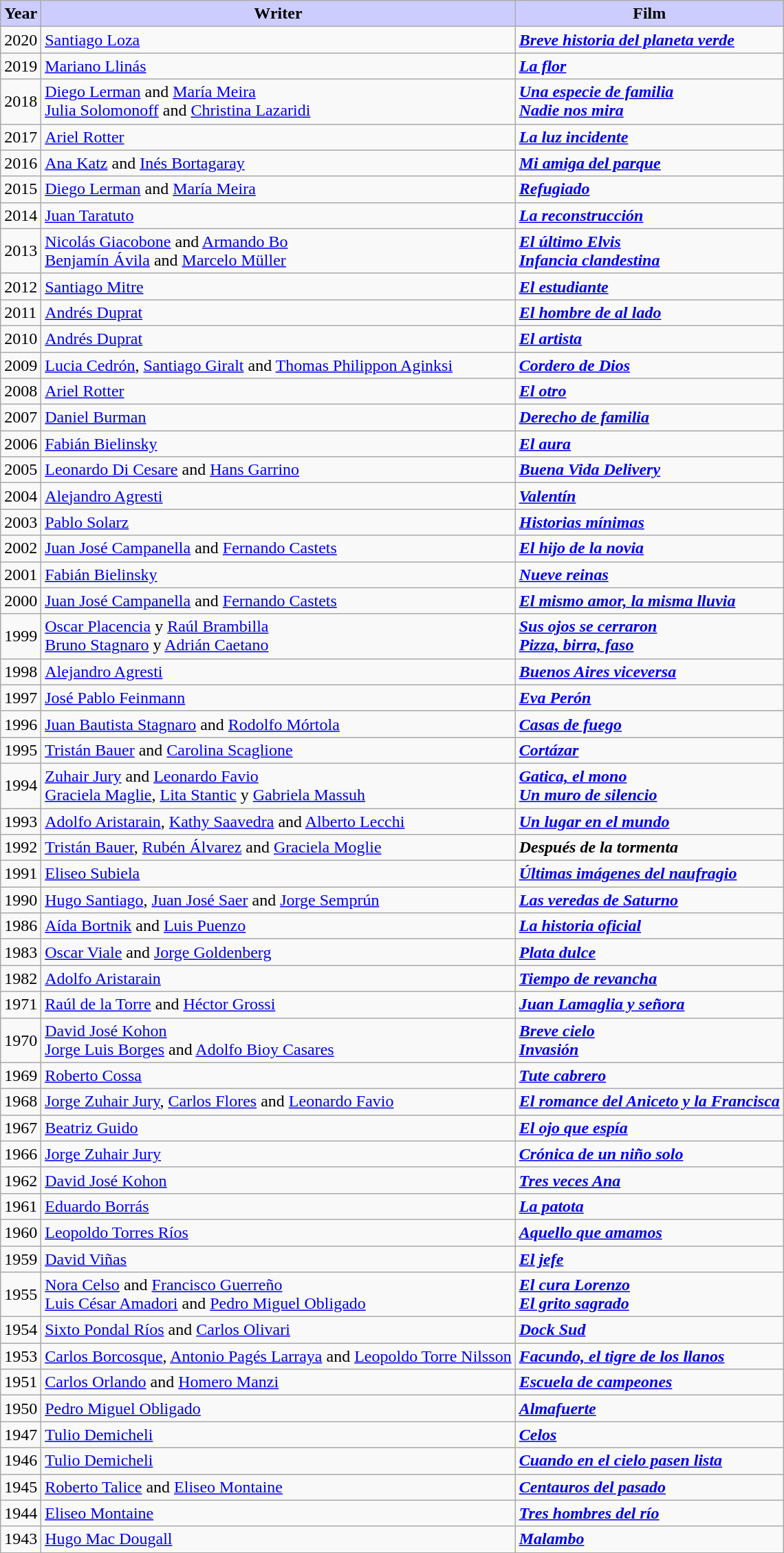<table class="wikitable" style=" margin-left: auto; margin-right: auto">
<tr>
<th style="background: #ccccff">Year</th>
<th style="background: #ccccff">Writer</th>
<th style="background: #ccccff">Film</th>
</tr>
<tr>
<td>2020</td>
<td><a href='#'>Santiago Loza</a></td>
<td><strong><em><a href='#'>Breve historia del planeta verde</a></em></strong></td>
</tr>
<tr>
<td>2019</td>
<td><a href='#'>Mariano Llinás</a></td>
<td><strong><em><a href='#'>La flor</a></em></strong></td>
</tr>
<tr>
<td>2018</td>
<td><a href='#'>Diego Lerman</a> and <a href='#'>María Meira</a><br><a href='#'>Julia Solomonoff</a> and <a href='#'>Christina Lazaridi</a></td>
<td><strong><em><a href='#'>Una especie de familia</a></em></strong><br><strong><em><a href='#'>Nadie nos mira</a></em></strong></td>
</tr>
<tr>
<td>2017</td>
<td><a href='#'>Ariel Rotter</a></td>
<td><strong><em><a href='#'>La luz incidente</a></em></strong></td>
</tr>
<tr>
<td>2016</td>
<td><a href='#'>Ana Katz</a> and <a href='#'>Inés Bortagaray</a></td>
<td><strong><em><a href='#'>Mi amiga del parque</a></em></strong></td>
</tr>
<tr>
<td>2015</td>
<td><a href='#'>Diego Lerman</a> and <a href='#'>María Meira</a></td>
<td><strong><em><a href='#'>Refugiado</a></em></strong></td>
</tr>
<tr>
<td>2014</td>
<td><a href='#'>Juan Taratuto</a></td>
<td><strong><em><a href='#'>La reconstrucción</a></em></strong></td>
</tr>
<tr>
<td>2013</td>
<td><a href='#'>Nicolás Giacobone</a> and <a href='#'>Armando Bo</a><br><a href='#'>Benjamín Ávila</a> and <a href='#'>Marcelo Müller</a></td>
<td><strong><em><a href='#'>El último Elvis</a></em></strong><br><strong><em><a href='#'>Infancia clandestina</a></em></strong></td>
</tr>
<tr>
<td>2012</td>
<td><a href='#'>Santiago Mitre</a></td>
<td><strong><em><a href='#'>El estudiante</a></em></strong></td>
</tr>
<tr>
<td>2011</td>
<td><a href='#'>Andrés Duprat</a></td>
<td><strong><em><a href='#'>El hombre de al lado</a></em></strong></td>
</tr>
<tr>
<td>2010</td>
<td><a href='#'>Andrés Duprat</a></td>
<td><strong><em><a href='#'>El artista</a></em></strong></td>
</tr>
<tr>
<td>2009</td>
<td><a href='#'>Lucia Cedrón</a>, <a href='#'>Santiago Giralt</a> and <a href='#'>Thomas Philippon Aginksi</a></td>
<td><strong><em><a href='#'>Cordero de Dios</a></em></strong></td>
</tr>
<tr>
<td>2008</td>
<td><a href='#'>Ariel Rotter</a></td>
<td><strong><em><a href='#'>El otro</a></em></strong></td>
</tr>
<tr>
<td>2007</td>
<td><a href='#'>Daniel Burman</a></td>
<td><strong><em><a href='#'>Derecho de familia</a></em></strong></td>
</tr>
<tr>
<td>2006</td>
<td><a href='#'>Fabián Bielinsky</a></td>
<td><strong><em><a href='#'>El aura</a></em></strong></td>
</tr>
<tr>
<td>2005</td>
<td><a href='#'>Leonardo Di Cesare</a> and <a href='#'>Hans Garrino</a></td>
<td><strong><em><a href='#'>Buena Vida Delivery</a></em></strong></td>
</tr>
<tr>
<td>2004</td>
<td><a href='#'>Alejandro Agresti</a></td>
<td><strong><em><a href='#'>Valentín</a></em></strong></td>
</tr>
<tr>
<td>2003</td>
<td><a href='#'>Pablo Solarz</a></td>
<td><strong><em><a href='#'>Historias mínimas</a></em></strong></td>
</tr>
<tr>
<td>2002</td>
<td><a href='#'>Juan José Campanella</a> and <a href='#'>Fernando Castets</a></td>
<td><strong><em><a href='#'>El hijo de la novia</a></em></strong></td>
</tr>
<tr>
<td>2001</td>
<td><a href='#'>Fabián Bielinsky</a></td>
<td><strong><em><a href='#'>Nueve reinas</a></em></strong></td>
</tr>
<tr>
<td>2000</td>
<td><a href='#'>Juan José Campanella</a> and <a href='#'>Fernando Castets</a></td>
<td><strong><em><a href='#'>El mismo amor, la misma lluvia</a></em></strong></td>
</tr>
<tr>
<td>1999</td>
<td><a href='#'>Oscar Placencia</a> y <a href='#'>Raúl Brambilla</a><br><a href='#'>Bruno Stagnaro</a> y <a href='#'>Adrián Caetano</a></td>
<td><strong><em><a href='#'>Sus ojos se cerraron</a></em></strong><br><strong><em><a href='#'>Pizza, birra, faso</a></em></strong></td>
</tr>
<tr>
<td>1998</td>
<td><a href='#'>Alejandro Agresti</a></td>
<td><strong><em><a href='#'>Buenos Aires viceversa</a></em></strong></td>
</tr>
<tr>
<td>1997</td>
<td><a href='#'>José Pablo Feinmann</a></td>
<td><strong><em><a href='#'>Eva Perón</a></em></strong></td>
</tr>
<tr>
<td>1996</td>
<td><a href='#'>Juan Bautista Stagnaro</a> and <a href='#'>Rodolfo Mórtola</a></td>
<td><strong><em><a href='#'>Casas de fuego</a></em></strong></td>
</tr>
<tr>
<td>1995</td>
<td><a href='#'>Tristán Bauer</a> and <a href='#'>Carolina Scaglione</a></td>
<td><strong><em><a href='#'>Cortázar</a></em></strong></td>
</tr>
<tr>
<td>1994</td>
<td><a href='#'>Zuhair Jury</a> and <a href='#'>Leonardo Favio</a><br><a href='#'>Graciela Maglie</a>, <a href='#'>Lita Stantic</a> y <a href='#'>Gabriela Massuh</a></td>
<td><strong><em><a href='#'>Gatica, el mono</a></em></strong><br><strong><em><a href='#'>Un muro de silencio</a></em></strong></td>
</tr>
<tr>
<td>1993</td>
<td><a href='#'>Adolfo Aristarain</a>, <a href='#'>Kathy Saavedra</a> and <a href='#'>Alberto Lecchi</a></td>
<td><strong><em><a href='#'>Un lugar en el mundo</a></em></strong></td>
</tr>
<tr>
<td>1992</td>
<td><a href='#'>Tristán Bauer</a>, <a href='#'>Rubén Álvarez</a> and <a href='#'>Graciela Moglie</a></td>
<td><strong><em>Después de la tormenta</em></strong></td>
</tr>
<tr>
<td>1991</td>
<td><a href='#'>Eliseo Subiela</a></td>
<td><strong><em><a href='#'>Últimas imágenes del naufragio</a></em></strong></td>
</tr>
<tr>
<td>1990</td>
<td><a href='#'>Hugo Santiago</a>, <a href='#'>Juan José Saer</a> and <a href='#'>Jorge Semprún</a></td>
<td><strong><em><a href='#'>Las veredas de Saturno</a></em></strong></td>
</tr>
<tr>
<td>1986</td>
<td><a href='#'>Aída Bortnik</a> and <a href='#'>Luis Puenzo</a></td>
<td><strong><em><a href='#'>La historia oficial</a></em></strong></td>
</tr>
<tr>
<td>1983</td>
<td><a href='#'>Oscar Viale</a> and <a href='#'>Jorge Goldenberg</a></td>
<td><strong><em><a href='#'>Plata dulce</a></em></strong></td>
</tr>
<tr>
<td>1982</td>
<td><a href='#'>Adolfo Aristarain</a></td>
<td><strong><em><a href='#'>Tiempo de revancha</a></em></strong></td>
</tr>
<tr>
<td>1971</td>
<td><a href='#'>Raúl de la Torre</a> and <a href='#'>Héctor Grossi</a></td>
<td><strong><em><a href='#'>Juan Lamaglia y señora</a></em></strong></td>
</tr>
<tr>
<td>1970</td>
<td><a href='#'>David José Kohon</a><br><a href='#'>Jorge Luis Borges</a> and <a href='#'>Adolfo Bioy Casares</a></td>
<td><strong><em><a href='#'>Breve cielo</a></em></strong><br><strong><em><a href='#'>Invasión</a></em></strong></td>
</tr>
<tr>
<td>1969</td>
<td><a href='#'>Roberto Cossa</a></td>
<td><strong><em><a href='#'>Tute cabrero</a></em></strong></td>
</tr>
<tr>
<td>1968</td>
<td><a href='#'>Jorge Zuhair Jury</a>, <a href='#'>Carlos Flores</a> and <a href='#'>Leonardo Favio</a></td>
<td><strong><em><a href='#'>El romance del Aniceto y la Francisca</a></em></strong></td>
</tr>
<tr>
<td>1967</td>
<td><a href='#'>Beatriz Guido</a></td>
<td><strong><em><a href='#'>El ojo que espía</a></em></strong></td>
</tr>
<tr>
<td>1966</td>
<td><a href='#'>Jorge Zuhair Jury</a></td>
<td><strong><em><a href='#'>Crónica de un niño solo</a></em></strong></td>
</tr>
<tr>
<td>1962</td>
<td><a href='#'>David José Kohon</a></td>
<td><strong><em><a href='#'>Tres veces Ana</a></em></strong></td>
</tr>
<tr>
<td>1961</td>
<td><a href='#'>Eduardo Borrás</a></td>
<td><strong><em><a href='#'>La patota</a></em></strong></td>
</tr>
<tr>
<td>1960</td>
<td><a href='#'>Leopoldo Torres Ríos</a></td>
<td><strong><em><a href='#'>Aquello que amamos</a></em></strong></td>
</tr>
<tr>
<td>1959</td>
<td><a href='#'>David Viñas</a></td>
<td><strong><em><a href='#'>El jefe</a></em></strong></td>
</tr>
<tr>
<td>1955</td>
<td><a href='#'>Nora Celso</a> and <a href='#'>Francisco Guerreño</a><br><a href='#'>Luis César Amadori</a> and <a href='#'>Pedro Miguel Obligado</a></td>
<td><strong><em><a href='#'>El cura Lorenzo</a></em></strong><br><strong><em><a href='#'>El grito sagrado</a></em></strong></td>
</tr>
<tr>
<td>1954</td>
<td><a href='#'>Sixto Pondal Ríos</a> and <a href='#'>Carlos Olivari</a></td>
<td><strong><em><a href='#'>Dock Sud</a></em></strong></td>
</tr>
<tr>
<td>1953</td>
<td><a href='#'>Carlos Borcosque</a>, <a href='#'>Antonio Pagés Larraya</a> and <a href='#'>Leopoldo Torre Nilsson</a></td>
<td><strong><em><a href='#'>Facundo, el tigre de los llanos</a></em></strong></td>
</tr>
<tr>
<td>1951</td>
<td><a href='#'>Carlos Orlando</a> and <a href='#'>Homero Manzi</a></td>
<td><strong><em><a href='#'>Escuela de campeones</a></em></strong></td>
</tr>
<tr>
<td>1950</td>
<td><a href='#'>Pedro Miguel Obligado</a></td>
<td><strong><em><a href='#'>Almafuerte</a></em></strong></td>
</tr>
<tr>
<td>1947</td>
<td><a href='#'>Tulio Demicheli</a></td>
<td><strong><em><a href='#'>Celos</a></em></strong></td>
</tr>
<tr>
<td>1946</td>
<td><a href='#'>Tulio Demicheli</a></td>
<td><strong><em><a href='#'>Cuando en el cielo pasen lista</a></em></strong></td>
</tr>
<tr>
<td>1945</td>
<td><a href='#'>Roberto Talice</a> and <a href='#'>Eliseo Montaine</a></td>
<td><strong><em><a href='#'>Centauros del pasado</a></em></strong></td>
</tr>
<tr>
<td>1944</td>
<td><a href='#'>Eliseo Montaine</a></td>
<td><strong><em><a href='#'>Tres hombres del río</a></em></strong></td>
</tr>
<tr>
<td>1943</td>
<td><a href='#'>Hugo Mac Dougall</a></td>
<td><strong><em><a href='#'>Malambo</a></em></strong></td>
</tr>
<tr>
</tr>
</table>
